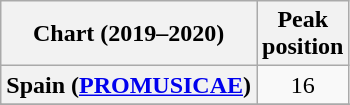<table class="wikitable sortable plainrowheaders" style="text-align:center">
<tr>
<th scope="col">Chart (2019–2020)</th>
<th scope="col">Peak<br>position</th>
</tr>
<tr>
<th scope="row">Spain (<a href='#'>PROMUSICAE</a>)</th>
<td>16</td>
</tr>
<tr>
</tr>
<tr>
</tr>
</table>
